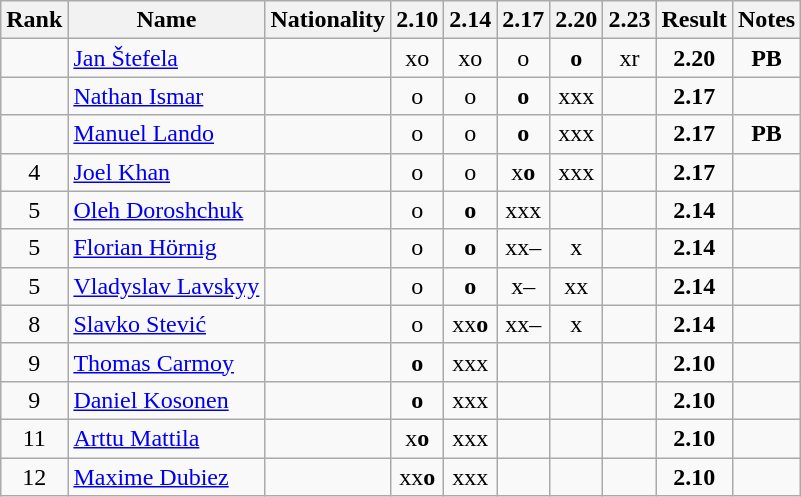<table class="wikitable sortable" style="text-align:center">
<tr>
<th>Rank</th>
<th>Name</th>
<th>Nationality</th>
<th>2.10</th>
<th>2.14</th>
<th>2.17</th>
<th>2.20</th>
<th>2.23</th>
<th>Result</th>
<th>Notes</th>
</tr>
<tr>
<td></td>
<td align=left><a href='#'>Jan Štefela</a></td>
<td align=left></td>
<td>xo</td>
<td>xo</td>
<td>o</td>
<td><strong>o</strong></td>
<td>xr</td>
<td><strong>2.20</strong></td>
<td><strong>PB</strong></td>
</tr>
<tr>
<td></td>
<td align=left><a href='#'>Nathan Ismar</a></td>
<td align=left></td>
<td>o</td>
<td>o</td>
<td><strong>o</strong></td>
<td>xxx</td>
<td></td>
<td><strong>2.17</strong></td>
<td></td>
</tr>
<tr>
<td></td>
<td align=left><a href='#'>Manuel Lando</a></td>
<td align=left></td>
<td>o</td>
<td>o</td>
<td><strong>o</strong></td>
<td>xxx</td>
<td></td>
<td><strong>2.17</strong></td>
<td><strong>PB</strong></td>
</tr>
<tr>
<td>4</td>
<td align=left><a href='#'>Joel Khan</a></td>
<td align=left></td>
<td>o</td>
<td>o</td>
<td>x<strong>o</strong></td>
<td>xxx</td>
<td></td>
<td><strong>2.17</strong></td>
<td></td>
</tr>
<tr>
<td>5</td>
<td align=left><a href='#'>Oleh Doroshchuk</a></td>
<td align=left></td>
<td>o</td>
<td><strong>o</strong></td>
<td>xxx</td>
<td></td>
<td></td>
<td><strong>2.14</strong></td>
<td></td>
</tr>
<tr>
<td>5</td>
<td align=left><a href='#'>Florian Hörnig</a></td>
<td align=left></td>
<td>o</td>
<td><strong>o</strong></td>
<td>xx–</td>
<td>x</td>
<td></td>
<td><strong>2.14</strong></td>
<td></td>
</tr>
<tr>
<td>5</td>
<td align=left><a href='#'>Vladyslav Lavskyy</a></td>
<td align=left></td>
<td>o</td>
<td><strong>o</strong></td>
<td>x–</td>
<td>xx</td>
<td></td>
<td><strong>2.14</strong></td>
<td></td>
</tr>
<tr>
<td>8</td>
<td align=left><a href='#'>Slavko Stević</a></td>
<td align=left></td>
<td>o</td>
<td>xx<strong>o</strong></td>
<td>xx–</td>
<td>x</td>
<td></td>
<td><strong>2.14</strong></td>
<td></td>
</tr>
<tr>
<td>9</td>
<td align=left><a href='#'>Thomas Carmoy</a></td>
<td align=left></td>
<td><strong>o</strong></td>
<td>xxx</td>
<td></td>
<td></td>
<td></td>
<td><strong>2.10</strong></td>
<td></td>
</tr>
<tr>
<td>9</td>
<td align=left><a href='#'>Daniel Kosonen</a></td>
<td align=left></td>
<td><strong>o</strong></td>
<td>xxx</td>
<td></td>
<td></td>
<td></td>
<td><strong>2.10</strong></td>
<td></td>
</tr>
<tr>
<td>11</td>
<td align=left><a href='#'>Arttu Mattila</a></td>
<td align=left></td>
<td>x<strong>o</strong></td>
<td>xxx</td>
<td></td>
<td></td>
<td></td>
<td><strong>2.10</strong></td>
<td></td>
</tr>
<tr>
<td>12</td>
<td align=left><a href='#'>Maxime Dubiez</a></td>
<td align=left></td>
<td>xx<strong>o</strong></td>
<td>xxx</td>
<td></td>
<td></td>
<td></td>
<td><strong>2.10</strong></td>
<td></td>
</tr>
</table>
